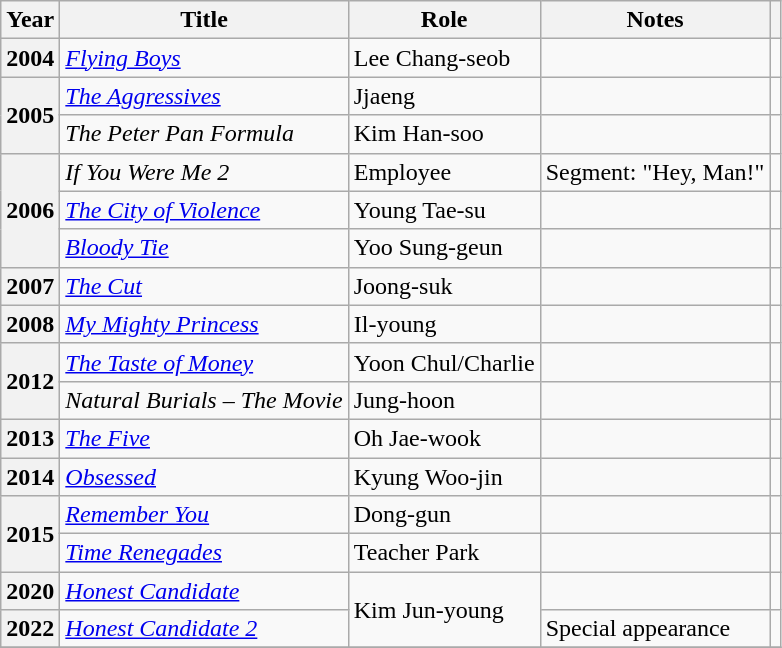<table class="wikitable plainrowheaders sortable">
<tr>
<th scope="col">Year</th>
<th scope="col">Title</th>
<th scope="col">Role</th>
<th scope="col" class="unsortable">Notes</th>
<th scope="col" class="unsortable"></th>
</tr>
<tr>
<th scope="row">2004</th>
<td><em><a href='#'>Flying Boys</a></em></td>
<td>Lee Chang-seob</td>
<td></td>
<td></td>
</tr>
<tr>
<th scope="row" rowspan="2">2005</th>
<td><em><a href='#'>The Aggressives</a></em></td>
<td>Jjaeng</td>
<td></td>
<td></td>
</tr>
<tr>
<td><em>The Peter Pan Formula</em></td>
<td>Kim Han-soo</td>
<td></td>
<td></td>
</tr>
<tr>
<th scope="row" rowspan="3">2006</th>
<td><em>If You Were Me 2</em></td>
<td>Employee</td>
<td>Segment: "Hey, Man!"</td>
<td></td>
</tr>
<tr>
<td><em><a href='#'>The City of Violence</a></em></td>
<td>Young Tae-su</td>
<td></td>
<td></td>
</tr>
<tr>
<td><em><a href='#'>Bloody Tie</a></em></td>
<td>Yoo Sung-geun</td>
<td></td>
<td></td>
</tr>
<tr>
<th scope="row">2007</th>
<td><em><a href='#'>The Cut</a></em></td>
<td>Joong-suk</td>
<td></td>
<td></td>
</tr>
<tr>
<th scope="row">2008</th>
<td><em><a href='#'>My Mighty Princess</a></em></td>
<td>Il-young</td>
<td></td>
<td></td>
</tr>
<tr>
<th scope="row" rowspan="2">2012</th>
<td><em><a href='#'>The Taste of Money</a></em></td>
<td>Yoon Chul/Charlie</td>
<td></td>
<td></td>
</tr>
<tr>
<td><em>Natural Burials – The Movie</em></td>
<td>Jung-hoon</td>
<td></td>
<td></td>
</tr>
<tr>
<th scope="row">2013</th>
<td><em><a href='#'>The Five</a></em></td>
<td>Oh Jae-wook</td>
<td></td>
<td></td>
</tr>
<tr>
<th scope="row">2014</th>
<td><em><a href='#'>Obsessed</a></em></td>
<td>Kyung Woo-jin</td>
<td></td>
<td></td>
</tr>
<tr>
<th scope="row" rowspan="2">2015</th>
<td><em><a href='#'>Remember You</a></em></td>
<td>Dong-gun</td>
<td></td>
<td></td>
</tr>
<tr>
<td><em><a href='#'>Time Renegades</a></em></td>
<td>Teacher Park</td>
<td></td>
<td></td>
</tr>
<tr>
<th scope="row">2020</th>
<td><em><a href='#'>Honest Candidate</a></em></td>
<td rowspan="2">Kim Jun-young</td>
<td></td>
<td></td>
</tr>
<tr>
<th scope="row">2022</th>
<td><em><a href='#'>Honest Candidate 2</a></em></td>
<td>Special appearance</td>
<td style="text-align:center"></td>
</tr>
<tr>
</tr>
</table>
